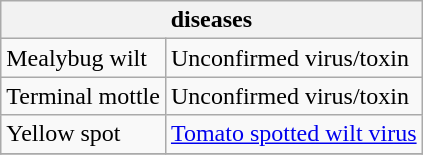<table class="wikitable" style="clear">
<tr>
<th colspan=2><strong> diseases</strong><br></th>
</tr>
<tr>
<td>Mealybug wilt</td>
<td>Unconfirmed virus/toxin</td>
</tr>
<tr>
<td>Terminal mottle</td>
<td>Unconfirmed virus/toxin</td>
</tr>
<tr>
<td>Yellow spot</td>
<td><a href='#'>Tomato spotted wilt virus</a></td>
</tr>
<tr>
</tr>
</table>
